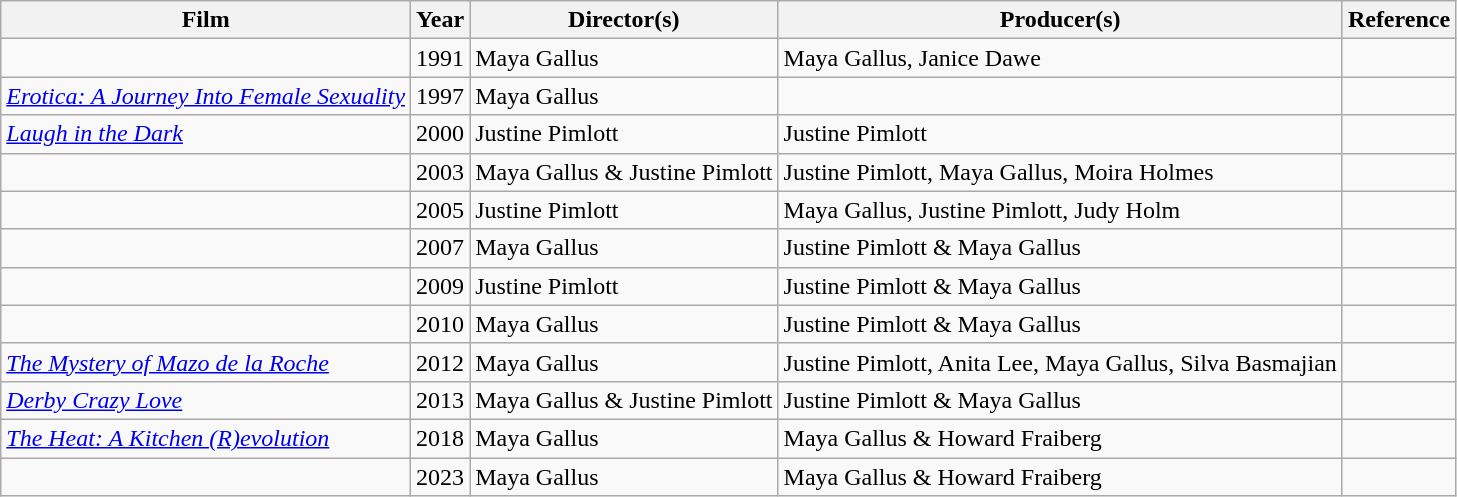<table class="wikitable">
<tr>
<th>Film</th>
<th>Year</th>
<th>Director(s)</th>
<th>Producer(s)</th>
<th>Reference</th>
</tr>
<tr>
<td><em></em></td>
<td>1991</td>
<td>Maya Gallus</td>
<td>Maya Gallus, Janice Dawe</td>
<td></td>
</tr>
<tr>
<td><em><a href='#'>Erotica: A Journey Into Female Sexuality</a></em></td>
<td>1997</td>
<td>Maya Gallus</td>
<td></td>
<td></td>
</tr>
<tr>
<td><em><a href='#'>Laugh in the Dark</a></em></td>
<td>2000</td>
<td>Justine Pimlott</td>
<td>Justine Pimlott</td>
<td></td>
</tr>
<tr>
<td><em></em></td>
<td>2003</td>
<td>Maya Gallus & Justine Pimlott</td>
<td>Justine Pimlott, Maya Gallus, Moira Holmes</td>
<td></td>
</tr>
<tr>
<td><em></em></td>
<td>2005</td>
<td>Justine Pimlott</td>
<td>Maya Gallus, Justine Pimlott, Judy Holm</td>
<td></td>
</tr>
<tr>
<td><em></em></td>
<td>2007</td>
<td>Maya Gallus</td>
<td>Justine Pimlott & Maya Gallus</td>
<td></td>
</tr>
<tr>
<td><em></em></td>
<td>2009</td>
<td>Justine Pimlott</td>
<td>Justine Pimlott & Maya Gallus</td>
<td></td>
</tr>
<tr>
<td><em></em></td>
<td>2010</td>
<td>Maya Gallus</td>
<td>Justine Pimlott & Maya Gallus</td>
<td></td>
</tr>
<tr>
<td><em><a href='#'>The Mystery of Mazo de la Roche</a></em></td>
<td>2012</td>
<td>Maya Gallus</td>
<td>Justine Pimlott, Anita Lee, Maya Gallus, Silva Basmajian</td>
<td></td>
</tr>
<tr>
<td><em><a href='#'>Derby Crazy Love</a></em></td>
<td>2013</td>
<td>Maya Gallus & Justine Pimlott</td>
<td>Justine Pimlott & Maya Gallus</td>
<td></td>
</tr>
<tr>
<td><em><a href='#'>The Heat: A Kitchen (R)evolution</a></em></td>
<td>2018</td>
<td>Maya Gallus</td>
<td>Maya Gallus & Howard Fraiberg</td>
<td></td>
</tr>
<tr>
<td><em></em></td>
<td>2023</td>
<td>Maya Gallus</td>
<td>Maya Gallus & Howard Fraiberg</td>
<td></td>
</tr>
</table>
